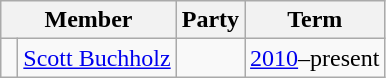<table class="wikitable">
<tr>
<th colspan="2">Member</th>
<th>Party</th>
<th>Term</th>
</tr>
<tr>
<td> </td>
<td><a href='#'>Scott Buchholz</a></td>
<td></td>
<td><a href='#'>2010</a>–present</td>
</tr>
</table>
